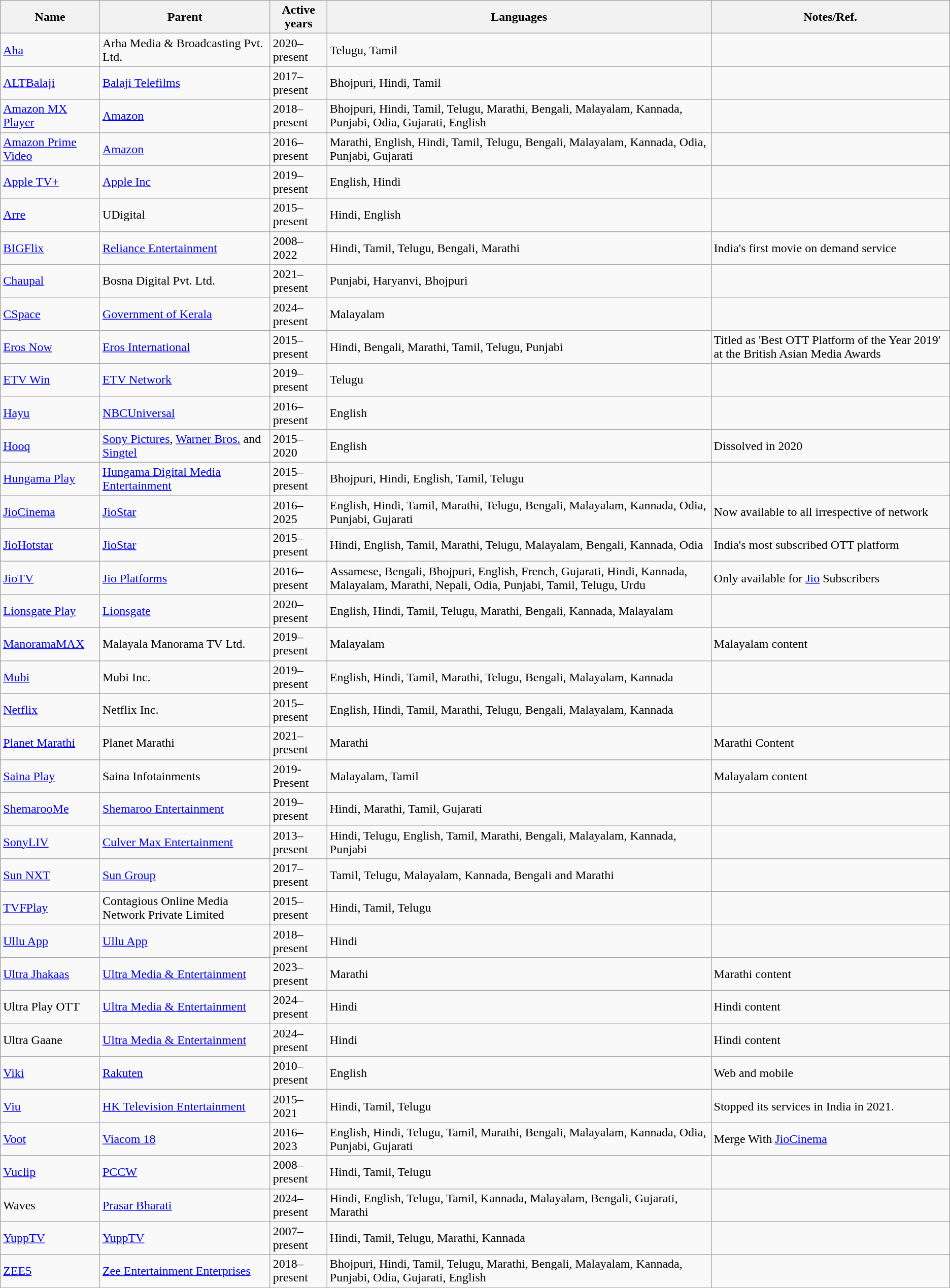<table class="wikitable sortable">
<tr>
<th data-sort-type="alphabet">Name</th>
<th>Parent</th>
<th>Active years</th>
<th>Languages</th>
<th>Notes/Ref.</th>
</tr>
<tr>
<td><a href='#'>Aha</a></td>
<td>Arha Media & Broadcasting Pvt. Ltd.</td>
<td>2020–present</td>
<td>Telugu, Tamil</td>
<td></td>
</tr>
<tr>
<td><a href='#'>ALTBalaji</a></td>
<td><a href='#'>Balaji Telefilms</a></td>
<td>2017–present</td>
<td>Bhojpuri, Hindi, Tamil</td>
<td></td>
</tr>
<tr>
<td><a href='#'>Amazon MX Player</a></td>
<td><a href='#'>Amazon</a></td>
<td>2018–present</td>
<td>Bhojpuri, Hindi, Tamil, Telugu, Marathi, Bengali, Malayalam, Kannada, Punjabi, Odia, Gujarati, English</td>
<td></td>
</tr>
<tr>
<td><a href='#'>Amazon Prime Video</a></td>
<td><a href='#'>Amazon</a></td>
<td>2016–present</td>
<td>Marathi, English, Hindi, Tamil, Telugu, Bengali, Malayalam, Kannada, Odia, Punjabi, Gujarati</td>
<td></td>
</tr>
<tr>
<td><a href='#'>Apple TV+</a></td>
<td><a href='#'>Apple Inc</a></td>
<td>2019–present</td>
<td>English, Hindi</td>
<td></td>
</tr>
<tr>
<td><a href='#'>Arre</a></td>
<td>UDigital</td>
<td>2015–present</td>
<td>Hindi, English</td>
<td></td>
</tr>
<tr>
<td><a href='#'>BIGFlix</a></td>
<td><a href='#'>Reliance Entertainment</a></td>
<td>2008–2022</td>
<td>Hindi, Tamil, Telugu, Bengali, Marathi</td>
<td>India's first movie on demand service</td>
</tr>
<tr>
<td><a href='#'>Chaupal</a></td>
<td>Bosna Digital Pvt. Ltd.</td>
<td>2021–present</td>
<td>Punjabi, Haryanvi, Bhojpuri</td>
<td></td>
</tr>
<tr>
<td><a href='#'>CSpace</a></td>
<td><a href='#'>Government of Kerala</a></td>
<td>2024–present</td>
<td>Malayalam</td>
<td></td>
</tr>
<tr>
<td><a href='#'>Eros Now</a></td>
<td><a href='#'>Eros International</a></td>
<td>2015–present</td>
<td>Hindi, Bengali, Marathi, Tamil, Telugu, Punjabi</td>
<td>Titled as 'Best OTT Platform of the Year 2019' at the British Asian Media Awards</td>
</tr>
<tr>
<td><a href='#'>ETV Win</a></td>
<td><a href='#'>ETV Network</a></td>
<td>2019–present</td>
<td>Telugu</td>
<td></td>
</tr>
<tr>
<td><a href='#'>Hayu</a></td>
<td><a href='#'>NBCUniversal</a></td>
<td>2016–present</td>
<td>English</td>
<td></td>
</tr>
<tr>
<td><a href='#'>Hooq</a></td>
<td><a href='#'>Sony Pictures</a>, <a href='#'>Warner Bros.</a> and <a href='#'>Singtel</a></td>
<td>2015–2020</td>
<td>English</td>
<td>Dissolved in 2020</td>
</tr>
<tr>
<td><a href='#'>Hungama Play</a></td>
<td><a href='#'>Hungama Digital Media Entertainment</a></td>
<td>2015–present</td>
<td>Bhojpuri, Hindi, English, Tamil, Telugu</td>
<td></td>
</tr>
<tr>
<td><a href='#'>JioCinema</a></td>
<td><a href='#'>JioStar</a></td>
<td>2016–2025</td>
<td>English, Hindi, Tamil, Marathi, Telugu, Bengali, Malayalam, Kannada, Odia, Punjabi, Gujarati</td>
<td>Now available to all irrespective of network</td>
</tr>
<tr>
<td><a href='#'>JioHotstar</a></td>
<td><a href='#'>JioStar</a></td>
<td>2015–present</td>
<td>Hindi, English, Tamil, Marathi, Telugu, Malayalam, Bengali, Kannada, Odia</td>
<td>India's most subscribed OTT platform</td>
</tr>
<tr>
<td><a href='#'>JioTV</a></td>
<td><a href='#'>Jio Platforms</a></td>
<td>2016–present</td>
<td>Assamese, Bengali, Bhojpuri, English, French, Gujarati, Hindi, Kannada, Malayalam, Marathi, Nepali, Odia, Punjabi, Tamil, Telugu, Urdu</td>
<td>Only available for <a href='#'>Jio</a> Subscribers</td>
</tr>
<tr>
<td><a href='#'>Lionsgate Play</a></td>
<td><a href='#'>Lionsgate</a></td>
<td>2020–present</td>
<td>English, Hindi, Tamil, Telugu, Marathi, Bengali, Kannada, Malayalam</td>
<td></td>
</tr>
<tr>
<td><a href='#'>ManoramaMAX</a></td>
<td>Malayala Manorama TV Ltd.</td>
<td>2019–present</td>
<td>Malayalam</td>
<td>Malayalam content</td>
</tr>
<tr>
<td><a href='#'>Mubi</a></td>
<td>Mubi Inc.</td>
<td>2019–present</td>
<td>English, Hindi, Tamil, Marathi, Telugu, Bengali, Malayalam, Kannada</td>
<td></td>
</tr>
<tr>
<td><a href='#'>Netflix</a></td>
<td>Netflix Inc.</td>
<td>2015–present</td>
<td>English, Hindi, Tamil, Marathi, Telugu, Bengali, Malayalam, Kannada</td>
<td></td>
</tr>
<tr>
<td><a href='#'>Planet Marathi</a></td>
<td>Planet Marathi</td>
<td>2021–present</td>
<td>Marathi</td>
<td>Marathi Content</td>
</tr>
<tr>
<td><a href='#'>Saina Play</a></td>
<td>Saina Infotainments</td>
<td>2019-Present</td>
<td>Malayalam, Tamil</td>
<td>Malayalam content</td>
</tr>
<tr>
<td><a href='#'>ShemarooMe</a></td>
<td><a href='#'>Shemaroo Entertainment</a></td>
<td>2019–present</td>
<td>Hindi, Marathi, Tamil, Gujarati</td>
<td></td>
</tr>
<tr>
<td><a href='#'>SonyLIV</a></td>
<td><a href='#'>Culver Max Entertainment</a></td>
<td>2013–present</td>
<td>Hindi, Telugu, English, Tamil, Marathi, Bengali, Malayalam, Kannada, Punjabi</td>
<td></td>
</tr>
<tr>
<td><a href='#'>Sun NXT</a></td>
<td><a href='#'>Sun Group</a></td>
<td>2017–present</td>
<td>Tamil, Telugu, Malayalam, Kannada, Bengali and Marathi</td>
<td></td>
</tr>
<tr>
<td><a href='#'>TVFPlay</a></td>
<td>Contagious Online Media Network Private Limited</td>
<td>2015–present</td>
<td>Hindi, Tamil, Telugu</td>
<td></td>
</tr>
<tr>
<td><a href='#'>Ullu App</a></td>
<td><a href='#'>Ullu App</a></td>
<td>2018–present</td>
<td>Hindi</td>
<td></td>
</tr>
<tr>
<td><a href='#'>Ultra Jhakaas</a></td>
<td><a href='#'>Ultra Media & Entertainment</a></td>
<td>2023–present</td>
<td>Marathi</td>
<td>Marathi content</td>
</tr>
<tr>
<td>Ultra Play OTT</td>
<td><a href='#'>Ultra Media & Entertainment</a></td>
<td>2024–present</td>
<td>Hindi</td>
<td>Hindi content</td>
</tr>
<tr>
<td>Ultra Gaane</td>
<td><a href='#'>Ultra Media & Entertainment</a></td>
<td>2024–present</td>
<td>Hindi</td>
<td>Hindi content</td>
</tr>
<tr>
<td><a href='#'>Viki</a></td>
<td><a href='#'>Rakuten</a></td>
<td>2010–present</td>
<td>English</td>
<td>Web and mobile</td>
</tr>
<tr>
<td><a href='#'>Viu</a></td>
<td><a href='#'>HK Television Entertainment</a></td>
<td>2015–2021</td>
<td>Hindi, Tamil, Telugu</td>
<td> Stopped its services in India in 2021.</td>
</tr>
<tr>
<td><a href='#'>Voot</a></td>
<td><a href='#'>Viacom 18</a></td>
<td>2016–2023</td>
<td>English, Hindi, Telugu, Tamil, Marathi, Bengali, Malayalam, Kannada, Odia, Punjabi, Gujarati</td>
<td> Merge With <a href='#'>JioCinema</a></td>
</tr>
<tr>
<td><a href='#'>Vuclip</a></td>
<td><a href='#'>PCCW</a></td>
<td>2008–present</td>
<td>Hindi, Tamil, Telugu</td>
<td></td>
</tr>
<tr>
<td>Waves</td>
<td><a href='#'>Prasar Bharati</a></td>
<td>2024–present</td>
<td>Hindi, English, Telugu, Tamil, Kannada, Malayalam, Bengali, Gujarati, Marathi</td>
<td></td>
</tr>
<tr>
<td><a href='#'>YuppTV</a></td>
<td><a href='#'>YuppTV</a></td>
<td>2007–present</td>
<td>Hindi, Tamil, Telugu, Marathi, Kannada</td>
<td></td>
</tr>
<tr>
<td><a href='#'>ZEE5</a></td>
<td><a href='#'>Zee Entertainment Enterprises</a></td>
<td>2018–present</td>
<td>Bhojpuri, Hindi, Tamil, Telugu, Marathi, Bengali, Malayalam, Kannada, Punjabi, Odia, Gujarati, English</td>
<td></td>
</tr>
</table>
